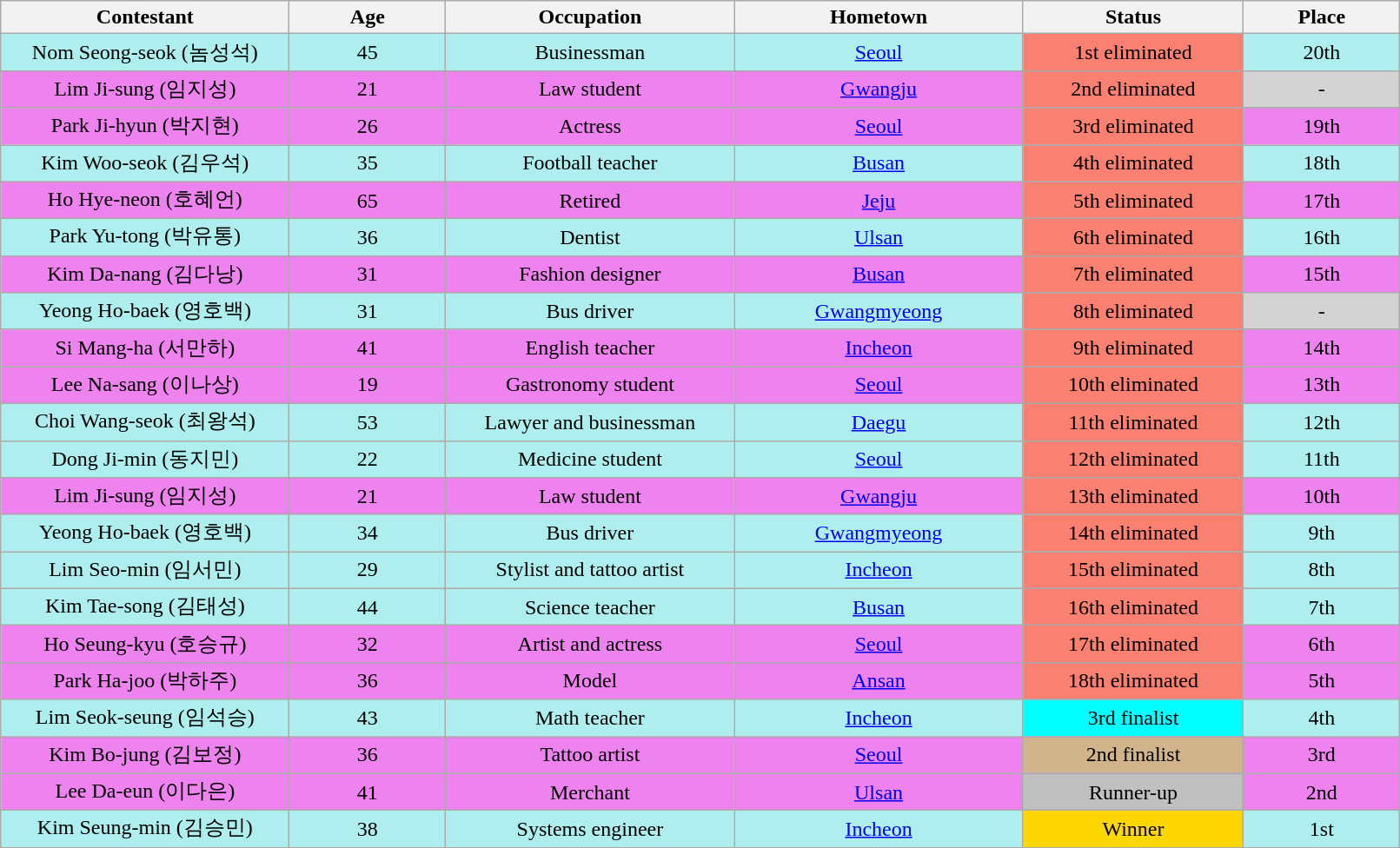<table class="wikitable" style="text-align: center; font-size:100%; width:85%;">
<tr>
<th width="14.4%">Contestant</th>
<th width="07.8%">Age</th>
<th width="14.4%">Occupation</th>
<th width="14.4%">Hometown</th>
<th width="11.0%">Status</th>
<th width="07.8%">Place</th>
</tr>
<tr bgcolor=paleturquoise>
<td>Nom Seong-seok (놈성석)</td>
<td>45</td>
<td>Businessman</td>
<td><a href='#'>Seoul</a></td>
<td bgcolor=#fa8072>1st eliminated</td>
<td>20th</td>
</tr>
<tr bgcolor=violet>
<td>Lim Ji-sung (임지성)</td>
<td>21</td>
<td>Law student</td>
<td><a href='#'>Gwangju</a></td>
<td bgcolor=#fa8072>2nd eliminated</td>
<td bgcolor=lightgrey>-</td>
</tr>
<tr bgcolor=violet>
<td>Park Ji-hyun (박지현)</td>
<td>26</td>
<td>Actress</td>
<td><a href='#'>Seoul</a></td>
<td bgcolor=#fa8072>3rd eliminated</td>
<td>19th</td>
</tr>
<tr bgcolor=paleturquoise>
<td>Kim Woo-seok (김우석)</td>
<td>35</td>
<td>Football teacher</td>
<td><a href='#'>Busan</a></td>
<td bgcolor=#fa8072>4th eliminated</td>
<td>18th</td>
</tr>
<tr bgcolor=violet>
<td>Ho Hye-neon (호혜언)</td>
<td>65</td>
<td>Retired</td>
<td><a href='#'>Jeju</a></td>
<td bgcolor=#fa8072>5th eliminated</td>
<td>17th</td>
</tr>
<tr bgcolor=paleturquoise>
<td>Park Yu-tong (박유통)</td>
<td>36</td>
<td>Dentist</td>
<td><a href='#'>Ulsan</a></td>
<td bgcolor=#fa8072>6th eliminated</td>
<td>16th</td>
</tr>
<tr bgcolor=violet>
<td>Kim Da-nang (김다낭)</td>
<td>31</td>
<td>Fashion designer</td>
<td><a href='#'>Busan</a></td>
<td bgcolor=#fa8072>7th eliminated</td>
<td>15th</td>
</tr>
<tr bgcolor=paleturquoise>
<td>Yeong Ho-baek (영호백)</td>
<td>31</td>
<td>Bus driver</td>
<td><a href='#'>Gwangmyeong</a></td>
<td bgcolor=#fa8072>8th eliminated</td>
<td bgcolor=lightgrey>-</td>
</tr>
<tr bgcolor=violet>
<td>Si Mang-ha (서만하)</td>
<td>41</td>
<td>English teacher</td>
<td><a href='#'>Incheon</a></td>
<td bgcolor=#fa8072>9th eliminated</td>
<td>14th</td>
</tr>
<tr bgcolor=violet>
<td>Lee Na-sang (이나상)</td>
<td>19</td>
<td>Gastronomy student</td>
<td><a href='#'>Seoul</a></td>
<td bgcolor=#fa8072>10th eliminated</td>
<td>13th</td>
</tr>
<tr bgcolor=paleturquoise>
<td>Choi Wang-seok (최왕석)</td>
<td>53</td>
<td>Lawyer and businessman</td>
<td><a href='#'>Daegu</a></td>
<td bgcolor=#fa8072>11th eliminated</td>
<td>12th</td>
</tr>
<tr bgcolor=paleturquoise>
<td>Dong Ji-min (동지민)</td>
<td>22</td>
<td>Medicine student</td>
<td><a href='#'>Seoul</a></td>
<td bgcolor=#fa8072>12th eliminated</td>
<td>11th</td>
</tr>
<tr bgcolor=violet>
<td>Lim Ji-sung (임지성)</td>
<td>21</td>
<td>Law student</td>
<td><a href='#'>Gwangju</a></td>
<td bgcolor=#fa8072>13th eliminated</td>
<td>10th</td>
</tr>
<tr bgcolor=paleturquoise>
<td>Yeong Ho-baek (영호백)</td>
<td>34</td>
<td>Bus driver</td>
<td><a href='#'>Gwangmyeong</a></td>
<td bgcolor=#fa8072>14th eliminated</td>
<td>9th</td>
</tr>
<tr bgcolor=paleturquoise>
<td>Lim Seo-min (임서민)</td>
<td>29</td>
<td>Stylist and tattoo artist</td>
<td><a href='#'>Incheon</a></td>
<td bgcolor=#fa8072>15th eliminated</td>
<td>8th</td>
</tr>
<tr bgcolor=paleturquoise>
<td>Kim Tae-song (김태성)</td>
<td>44</td>
<td>Science teacher</td>
<td><a href='#'>Busan</a></td>
<td bgcolor=#fa8072>16th eliminated</td>
<td>7th</td>
</tr>
<tr bgcolor=violet>
<td>Ho Seung-kyu (호승규)</td>
<td>32</td>
<td>Artist and actress</td>
<td><a href='#'>Seoul</a></td>
<td bgcolor=#fa8072>17th eliminated</td>
<td>6th</td>
</tr>
<tr bgcolor=violet>
<td>Park Ha-joo (박하주)</td>
<td>36</td>
<td>Model</td>
<td><a href='#'>Ansan</a></td>
<td bgcolor=#fa8072>18th eliminated</td>
<td>5th</td>
</tr>
<tr bgcolor=paleturquoise>
<td>Lim Seok-seung (임석승)</td>
<td>43</td>
<td>Math teacher</td>
<td><a href='#'>Incheon</a></td>
<td bgcolor=cyan>3rd finalist</td>
<td>4th</td>
</tr>
<tr bgcolor=violet>
<td>Kim Bo-jung (김보정)</td>
<td>36</td>
<td>Tattoo artist</td>
<td><a href='#'>Seoul</a></td>
<td bgcolor=tan>2nd finalist</td>
<td>3rd</td>
</tr>
<tr bgcolor=violet>
<td>Lee Da-eun (이다은)</td>
<td>41</td>
<td>Merchant</td>
<td><a href='#'>Ulsan</a></td>
<td bgcolor=silver>Runner-up</td>
<td>2nd</td>
</tr>
<tr bgcolor=paleturquoise>
<td>Kim Seung-min (김승민)</td>
<td>38</td>
<td>Systems engineer</td>
<td><a href='#'>Incheon</a></td>
<td bgcolor=gold>Winner</td>
<td>1st</td>
</tr>
</table>
